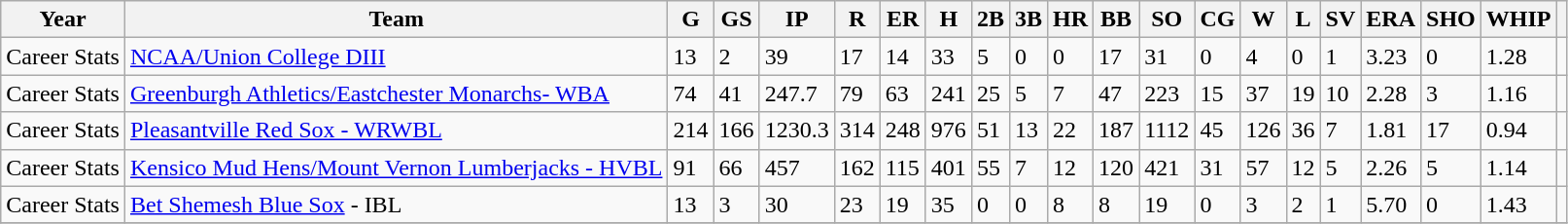<table class="wikitable">
<tr>
<th>Year</th>
<th>Team</th>
<th>G</th>
<th>GS</th>
<th>IP</th>
<th>R</th>
<th>ER</th>
<th>H</th>
<th>2B</th>
<th>3B</th>
<th>HR</th>
<th>BB</th>
<th>SO</th>
<th>CG</th>
<th>W</th>
<th>L</th>
<th>SV</th>
<th>ERA</th>
<th>SHO</th>
<th>WHIP</th>
<th></th>
</tr>
<tr>
<td>Career Stats</td>
<td><a href='#'>NCAA/Union College DIII</a></td>
<td>13</td>
<td>2</td>
<td>39</td>
<td>17</td>
<td>14</td>
<td>33</td>
<td>5</td>
<td>0</td>
<td>0</td>
<td>17</td>
<td>31</td>
<td>0</td>
<td>4</td>
<td>0</td>
<td>1</td>
<td>3.23</td>
<td>0</td>
<td>1.28</td>
<td></td>
</tr>
<tr>
<td>Career Stats</td>
<td><a href='#'>Greenburgh Athletics/Eastchester Monarchs- WBA</a></td>
<td>74</td>
<td>41</td>
<td>247.7</td>
<td>79</td>
<td>63</td>
<td>241</td>
<td>25</td>
<td>5</td>
<td>7</td>
<td>47</td>
<td>223</td>
<td>15</td>
<td>37</td>
<td>19</td>
<td>10</td>
<td>2.28</td>
<td>3</td>
<td>1.16</td>
<td></td>
</tr>
<tr>
<td>Career Stats</td>
<td><a href='#'>Pleasantville Red Sox - WRWBL</a></td>
<td>214</td>
<td>166</td>
<td>1230.3</td>
<td>314</td>
<td>248</td>
<td>976</td>
<td>51</td>
<td>13</td>
<td>22</td>
<td>187</td>
<td>1112</td>
<td>45</td>
<td>126</td>
<td>36</td>
<td>7</td>
<td>1.81</td>
<td>17</td>
<td>0.94</td>
<td></td>
</tr>
<tr>
<td>Career Stats</td>
<td><a href='#'>Kensico Mud Hens/Mount Vernon Lumberjacks - HVBL</a></td>
<td>91</td>
<td>66</td>
<td>457</td>
<td>162</td>
<td>115</td>
<td>401</td>
<td>55</td>
<td>7</td>
<td>12</td>
<td>120</td>
<td>421</td>
<td>31</td>
<td>57</td>
<td>12</td>
<td>5</td>
<td>2.26</td>
<td>5</td>
<td>1.14</td>
<td></td>
</tr>
<tr>
<td>Career Stats</td>
<td><a href='#'>Bet Shemesh Blue Sox</a> - IBL</td>
<td>13</td>
<td>3</td>
<td>30</td>
<td>23</td>
<td>19</td>
<td>35</td>
<td>0</td>
<td>0</td>
<td>8</td>
<td>8</td>
<td>19</td>
<td>0</td>
<td>3</td>
<td>2</td>
<td>1</td>
<td>5.70</td>
<td>0</td>
<td>1.43</td>
<td></td>
</tr>
<tr>
</tr>
</table>
